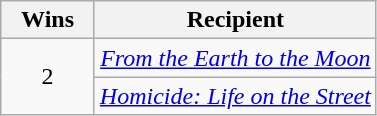<table class="wikitable sortable" style="text-align: center">
<tr>
<th scope="col" style="width:55px;">Wins</th>
<th scope="col" style="text-align:center;">Recipient</th>
</tr>
<tr>
<td rowspan=2 style="text-align:center">2</td>
<td><em><a href='#'>From the Earth to the Moon</a></em></td>
</tr>
<tr>
<td><em><a href='#'>Homicide: Life on the Street</a></em></td>
</tr>
</table>
